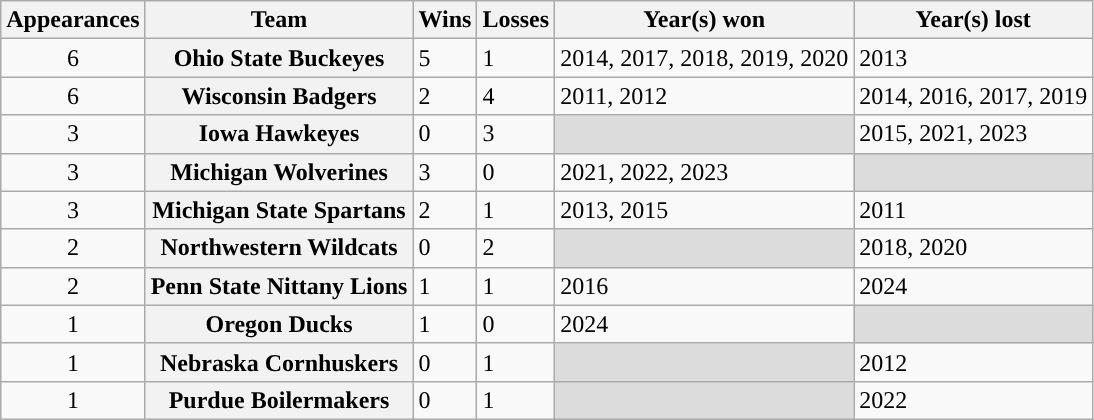<table class = "wikitable">
<tr>
<th>Appearances</th>
<th>Team</th>
<th>Wins</th>
<th>Losses</th>
<th>Year(s) won</th>
<th>Year(s) lost</th>
</tr>
<tr>
<td align=center>6</td>
<th>Ohio State Buckeyes</th>
<td>5</td>
<td>1</td>
<td>2014, 2017, 2018, 2019, 2020</td>
<td>2013</td>
</tr>
<tr>
<td align=center>6</td>
<th>Wisconsin Badgers</th>
<td>2</td>
<td>4</td>
<td>2011, 2012</td>
<td>2014, 2016, 2017, 2019</td>
</tr>
<tr>
<td align=center>3</td>
<th>Iowa Hawkeyes</th>
<td>0</td>
<td>3</td>
<td style="background:#DCDCDC;"></td>
<td>2015, 2021, 2023</td>
</tr>
<tr>
<td align=center>3</td>
<th>Michigan Wolverines</th>
<td>3</td>
<td>0</td>
<td>2021, 2022, 2023</td>
<td style="background:#DCDCDC;"></td>
</tr>
<tr>
<td align=center>3</td>
<th>Michigan State Spartans</th>
<td>2</td>
<td>1</td>
<td>2013, 2015</td>
<td>2011</td>
</tr>
<tr>
<td align=center>2</td>
<th>Northwestern Wildcats</th>
<td>0</td>
<td>2</td>
<td style="background:#DCDCDC;"></td>
<td>2018, 2020</td>
</tr>
<tr>
<td align=center>2</td>
<th>Penn State Nittany Lions</th>
<td>1</td>
<td>1</td>
<td>2016</td>
<td>2024</td>
</tr>
<tr>
<td align=center>1</td>
<th>Oregon Ducks</th>
<td>1</td>
<td>0</td>
<td>2024</td>
<td style="background:#DCDCDC;"></td>
</tr>
<tr>
<td align=center>1</td>
<th>Nebraska Cornhuskers</th>
<td>0</td>
<td>1</td>
<td style="background:#DCDCDC;"></td>
<td>2012</td>
</tr>
<tr>
<td align=center>1</td>
<th>Purdue Boilermakers</th>
<td>0</td>
<td>1</td>
<td style="background:#DCDCDC;"></td>
<td>2022</td>
</tr>
</table>
